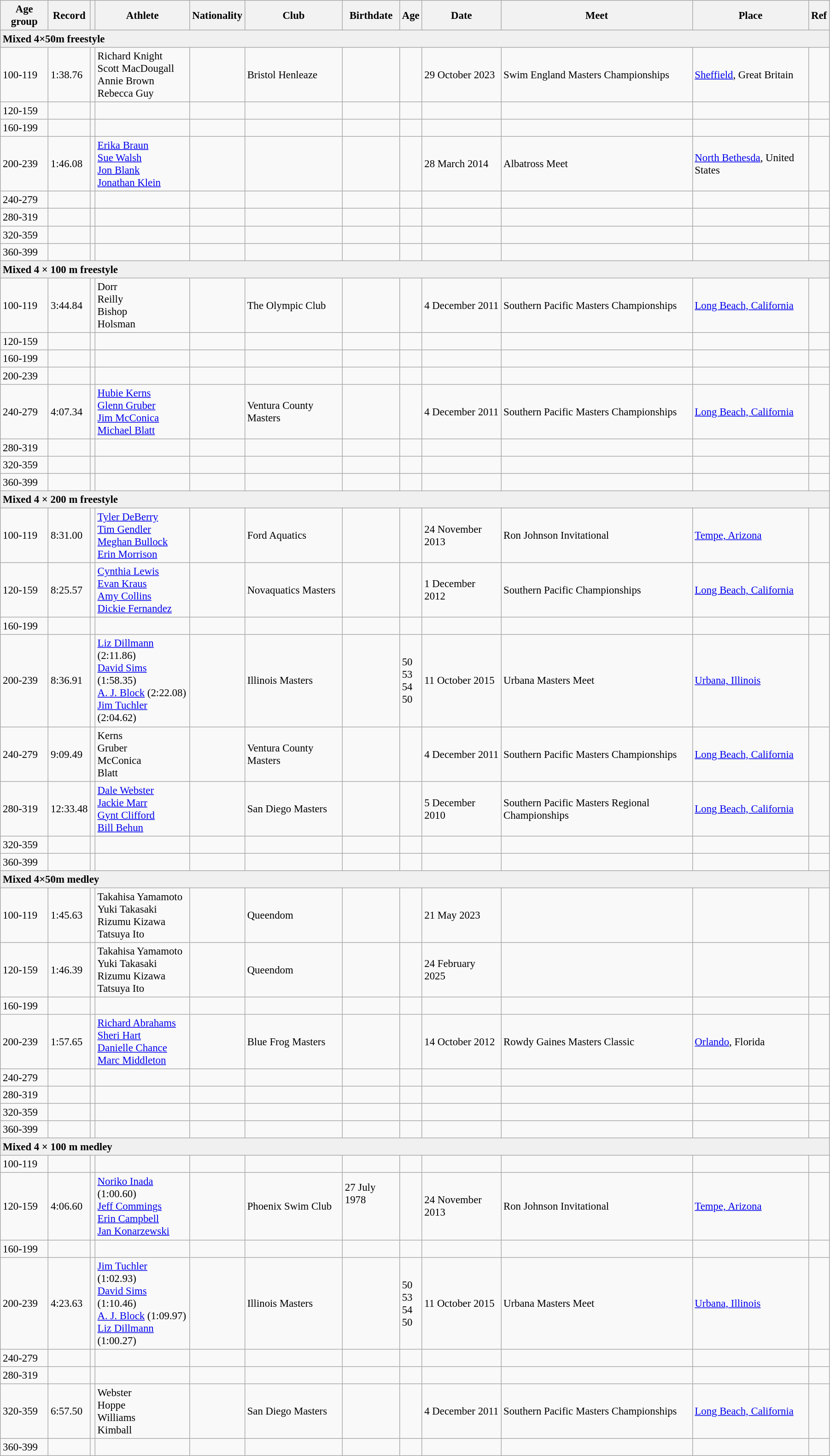<table class="wikitable" style="font-size:95%; width: 95%;">
<tr>
<th>Age group</th>
<th>Record</th>
<th></th>
<th>Athlete</th>
<th>Nationality</th>
<th>Club</th>
<th>Birthdate</th>
<th>Age</th>
<th>Date</th>
<th>Meet</th>
<th>Place</th>
<th>Ref</th>
</tr>
<tr style="background:#f0f0f0;">
<td colspan=12><strong>Mixed 4×50m freestyle</strong></td>
</tr>
<tr>
<td>100-119</td>
<td>1:38.76</td>
<td></td>
<td>Richard Knight<br>Scott MacDougall<br>Annie Brown<br>Rebecca Guy</td>
<td></td>
<td>Bristol Henleaze</td>
<td></td>
<td></td>
<td>29 October 2023</td>
<td>Swim England Masters Championships</td>
<td><a href='#'>Sheffield</a>, Great Britain</td>
<td></td>
</tr>
<tr>
<td>120-159</td>
<td></td>
<td></td>
<td></td>
<td></td>
<td></td>
<td></td>
<td></td>
<td></td>
<td></td>
<td></td>
<td></td>
</tr>
<tr>
<td>160-199</td>
<td></td>
<td></td>
<td></td>
<td></td>
<td></td>
<td></td>
<td></td>
<td></td>
<td></td>
<td></td>
<td></td>
</tr>
<tr>
<td>200-239</td>
<td>1:46.08</td>
<td></td>
<td><a href='#'>Erika Braun</a><br><a href='#'>Sue Walsh</a><br><a href='#'>Jon Blank</a><br><a href='#'>Jonathan Klein</a></td>
<td></td>
<td></td>
<td></td>
<td></td>
<td>28 March 2014</td>
<td>Albatross Meet</td>
<td><a href='#'>North Bethesda</a>, United States</td>
<td></td>
</tr>
<tr>
<td>240-279</td>
<td></td>
<td></td>
<td></td>
<td></td>
<td></td>
<td></td>
<td></td>
<td></td>
<td></td>
<td></td>
<td></td>
</tr>
<tr>
<td>280-319</td>
<td></td>
<td></td>
<td></td>
<td></td>
<td></td>
<td></td>
<td></td>
<td></td>
<td></td>
<td></td>
<td></td>
</tr>
<tr>
<td>320-359</td>
<td></td>
<td></td>
<td></td>
<td></td>
<td></td>
<td></td>
<td></td>
<td></td>
<td></td>
<td></td>
<td></td>
</tr>
<tr>
<td>360-399</td>
<td></td>
<td></td>
<td></td>
<td></td>
<td></td>
<td></td>
<td></td>
<td></td>
<td></td>
<td></td>
<td></td>
</tr>
<tr style="background:#f0f0f0;">
<td colspan=12><strong>Mixed 4 × 100 m freestyle</strong></td>
</tr>
<tr>
<td>100-119</td>
<td>3:44.84</td>
<td></td>
<td>Dorr<br>Reilly<br>Bishop<br>Holsman</td>
<td></td>
<td>The Olympic Club</td>
<td></td>
<td></td>
<td>4 December 2011</td>
<td>Southern Pacific Masters Championships</td>
<td><a href='#'>Long Beach, California</a></td>
<td></td>
</tr>
<tr>
<td>120-159</td>
<td></td>
<td></td>
<td></td>
<td></td>
<td></td>
<td></td>
<td></td>
<td></td>
<td></td>
<td></td>
<td></td>
</tr>
<tr>
<td>160-199</td>
<td></td>
<td></td>
<td></td>
<td></td>
<td></td>
<td></td>
<td></td>
<td></td>
<td></td>
<td></td>
<td></td>
</tr>
<tr>
<td>200-239</td>
<td></td>
<td></td>
<td></td>
<td></td>
<td></td>
<td></td>
<td></td>
<td></td>
<td></td>
<td></td>
<td></td>
</tr>
<tr>
<td>240-279</td>
<td>4:07.34</td>
<td></td>
<td><a href='#'>Hubie Kerns</a><br><a href='#'>Glenn Gruber</a><br><a href='#'>Jim McConica</a><br><a href='#'>Michael Blatt</a></td>
<td></td>
<td>Ventura County Masters</td>
<td></td>
<td></td>
<td>4 December 2011</td>
<td>Southern Pacific Masters Championships</td>
<td><a href='#'>Long Beach, California</a></td>
<td></td>
</tr>
<tr>
<td>280-319</td>
<td></td>
<td></td>
<td></td>
<td></td>
<td></td>
<td></td>
<td></td>
<td></td>
<td></td>
<td></td>
<td></td>
</tr>
<tr>
<td>320-359</td>
<td></td>
<td></td>
<td></td>
<td></td>
<td></td>
<td></td>
<td></td>
<td></td>
<td></td>
<td></td>
<td></td>
</tr>
<tr>
<td>360-399</td>
<td></td>
<td></td>
<td></td>
<td></td>
<td></td>
<td></td>
<td></td>
<td></td>
<td></td>
<td></td>
<td></td>
</tr>
<tr style="background:#f0f0f0;">
<td colspan=12><strong>Mixed 4 × 200 m freestyle</strong></td>
</tr>
<tr>
<td>100-119</td>
<td>8:31.00</td>
<td></td>
<td><a href='#'>Tyler DeBerry</a><br><a href='#'>Tim Gendler</a><br><a href='#'>Meghan Bullock</a><br><a href='#'>Erin Morrison</a></td>
<td></td>
<td>Ford Aquatics</td>
<td></td>
<td></td>
<td>24 November 2013</td>
<td>Ron Johnson Invitational</td>
<td><a href='#'>Tempe, Arizona</a></td>
<td></td>
</tr>
<tr>
<td>120-159</td>
<td>8:25.57</td>
<td></td>
<td><a href='#'>Cynthia Lewis</a><br><a href='#'>Evan Kraus</a><br><a href='#'>Amy Collins</a><br><a href='#'>Dickie Fernandez</a></td>
<td></td>
<td>Novaquatics Masters</td>
<td></td>
<td></td>
<td>1 December 2012</td>
<td>Southern Pacific Championships</td>
<td><a href='#'>Long Beach, California</a></td>
<td></td>
</tr>
<tr>
<td>160-199</td>
<td></td>
<td></td>
<td></td>
<td></td>
<td></td>
<td></td>
<td></td>
<td></td>
<td></td>
<td></td>
<td></td>
</tr>
<tr>
<td>200-239</td>
<td>8:36.91</td>
<td></td>
<td><a href='#'>Liz Dillmann</a> (2:11.86)<br><a href='#'>David Sims</a> (1:58.35)<br><a href='#'>A. J. Block</a> (2:22.08)<br><a href='#'>Jim Tuchler</a> (2:04.62)</td>
<td></td>
<td>Illinois Masters</td>
<td><br><br><br></td>
<td>50<br>53<br>54<br>50</td>
<td>11 October 2015</td>
<td>Urbana Masters Meet</td>
<td><a href='#'>Urbana, Illinois</a></td>
<td></td>
</tr>
<tr>
<td>240-279</td>
<td>9:09.49</td>
<td></td>
<td>Kerns<br>Gruber<br>McConica<br>Blatt</td>
<td></td>
<td>Ventura County Masters</td>
<td></td>
<td></td>
<td>4 December 2011</td>
<td>Southern Pacific Masters Championships</td>
<td><a href='#'>Long Beach, California</a></td>
<td></td>
</tr>
<tr>
<td>280-319</td>
<td>12:33.48</td>
<td></td>
<td><a href='#'>Dale Webster</a><br><a href='#'>Jackie Marr</a><br><a href='#'>Gynt Clifford</a><br><a href='#'>Bill Behun</a></td>
<td></td>
<td>San Diego Masters</td>
<td></td>
<td></td>
<td>5 December 2010</td>
<td>Southern Pacific Masters Regional Championships</td>
<td><a href='#'>Long Beach, California</a></td>
<td></td>
</tr>
<tr>
<td>320-359</td>
<td></td>
<td></td>
<td></td>
<td></td>
<td></td>
<td></td>
<td></td>
<td></td>
<td></td>
<td></td>
<td></td>
</tr>
<tr>
<td>360-399</td>
<td></td>
<td></td>
<td></td>
<td></td>
<td></td>
<td></td>
<td></td>
<td></td>
<td></td>
<td></td>
<td></td>
</tr>
<tr style="background:#f0f0f0;">
<td colspan=12><strong>Mixed 4×50m medley</strong></td>
</tr>
<tr>
<td>100-119</td>
<td>1:45.63</td>
<td></td>
<td>Takahisa Yamamoto<br>Yuki Takasaki<br>Rizumu Kizawa<br>Tatsuya Ito</td>
<td></td>
<td>Queendom</td>
<td></td>
<td></td>
<td>21 May 2023</td>
<td></td>
<td></td>
<td></td>
</tr>
<tr>
<td>120-159</td>
<td>1:46.39</td>
<td></td>
<td>Takahisa Yamamoto<br>Yuki Takasaki<br>Rizumu Kizawa<br>Tatsuya Ito</td>
<td></td>
<td>Queendom</td>
<td></td>
<td></td>
<td>24 February 2025</td>
<td></td>
<td></td>
<td></td>
</tr>
<tr>
<td>160-199</td>
<td></td>
<td></td>
<td></td>
<td></td>
<td></td>
<td></td>
<td></td>
<td></td>
<td></td>
<td></td>
<td></td>
</tr>
<tr>
<td>200-239</td>
<td>1:57.65</td>
<td></td>
<td><a href='#'>Richard Abrahams</a><br><a href='#'>Sheri Hart</a><br><a href='#'>Danielle Chance</a><br><a href='#'>Marc Middleton</a></td>
<td></td>
<td>Blue Frog Masters</td>
<td></td>
<td></td>
<td>14 October 2012</td>
<td>Rowdy Gaines Masters Classic</td>
<td><a href='#'>Orlando</a>, Florida</td>
<td></td>
</tr>
<tr>
<td>240-279</td>
<td></td>
<td></td>
<td></td>
<td></td>
<td></td>
<td></td>
<td></td>
<td></td>
<td></td>
<td></td>
<td></td>
</tr>
<tr>
<td>280-319</td>
<td></td>
<td></td>
<td></td>
<td></td>
<td></td>
<td></td>
<td></td>
<td></td>
<td></td>
<td></td>
<td></td>
</tr>
<tr>
<td>320-359</td>
<td></td>
<td></td>
<td></td>
<td></td>
<td></td>
<td></td>
<td></td>
<td></td>
<td></td>
<td></td>
<td></td>
</tr>
<tr>
<td>360-399</td>
<td></td>
<td></td>
<td></td>
<td></td>
<td></td>
<td></td>
<td></td>
<td></td>
<td></td>
<td></td>
<td></td>
</tr>
<tr style="background:#f0f0f0;">
<td colspan=12><strong>Mixed 4 × 100 m medley</strong></td>
</tr>
<tr>
<td>100-119</td>
<td></td>
<td></td>
<td></td>
<td></td>
<td></td>
<td></td>
<td></td>
<td></td>
<td></td>
<td></td>
<td></td>
</tr>
<tr>
<td>120-159</td>
<td>4:06.60</td>
<td></td>
<td><a href='#'>Noriko Inada</a> (1:00.60)<br><a href='#'>Jeff Commings</a><br><a href='#'>Erin Campbell</a><br><a href='#'>Jan Konarzewski</a></td>
<td><br><br><br></td>
<td>Phoenix Swim Club</td>
<td>27 July 1978<br><br><br></td>
<td><br><br><br></td>
<td>24 November 2013</td>
<td>Ron Johnson Invitational</td>
<td><a href='#'>Tempe, Arizona</a></td>
<td></td>
</tr>
<tr>
<td>160-199</td>
<td></td>
<td></td>
<td></td>
<td></td>
<td></td>
<td></td>
<td></td>
<td></td>
<td></td>
<td></td>
<td></td>
</tr>
<tr>
<td>200-239</td>
<td>4:23.63</td>
<td></td>
<td><a href='#'>Jim Tuchler</a> (1:02.93)<br><a href='#'>David Sims</a> (1:10.46)<br><a href='#'>A. J. Block</a> (1:09.97)<br><a href='#'>Liz Dillmann</a> (1:00.27)</td>
<td></td>
<td>Illinois Masters</td>
<td><br><br><br></td>
<td>50<br>53<br>54<br>50</td>
<td>11 October 2015</td>
<td>Urbana Masters Meet</td>
<td><a href='#'>Urbana, Illinois</a></td>
<td></td>
</tr>
<tr>
<td>240-279</td>
<td></td>
<td></td>
<td></td>
<td></td>
<td></td>
<td></td>
<td></td>
<td></td>
<td></td>
<td></td>
<td></td>
</tr>
<tr>
<td>280-319</td>
<td></td>
<td></td>
<td></td>
<td></td>
<td></td>
<td></td>
<td></td>
<td></td>
<td></td>
<td></td>
<td></td>
</tr>
<tr>
<td>320-359</td>
<td>6:57.50</td>
<td></td>
<td>Webster<br>Hoppe<br>Williams<br>Kimball</td>
<td></td>
<td>San Diego Masters</td>
<td></td>
<td></td>
<td>4 December 2011</td>
<td>Southern Pacific Masters Championships</td>
<td><a href='#'>Long Beach, California</a></td>
<td></td>
</tr>
<tr>
<td>360-399</td>
<td></td>
<td></td>
<td></td>
<td></td>
<td></td>
<td></td>
<td></td>
<td></td>
<td></td>
<td></td>
<td></td>
</tr>
</table>
